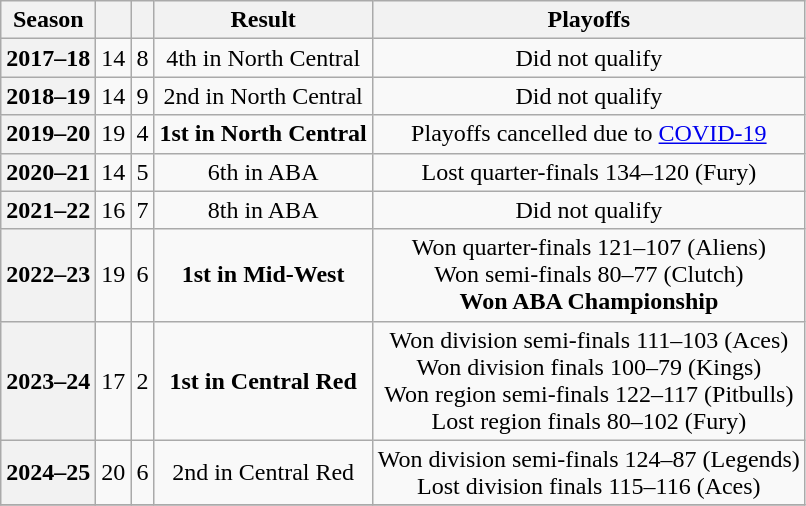<table class="wikitable plainrowheaders" style="text-align:center">
<tr>
<th scope="col">Season</th>
<th scope="col"></th>
<th scope="col"></th>
<th scope="col">Result</th>
<th scope="col">Playoffs</th>
</tr>
<tr>
<th scope="row">2017–18</th>
<td>14</td>
<td>8</td>
<td>4th in North Central</td>
<td>Did not qualify</td>
</tr>
<tr>
<th scope="row">2018–19</th>
<td>14</td>
<td>9</td>
<td>2nd in North Central</td>
<td>Did not qualify</td>
</tr>
<tr>
<th scope="row">2019–20</th>
<td>19</td>
<td>4</td>
<td><strong>1st in North Central</strong></td>
<td>Playoffs cancelled due to <a href='#'>COVID-19</a></td>
</tr>
<tr>
<th scope="row">2020–21</th>
<td>14</td>
<td>5</td>
<td>6th in ABA</td>
<td>Lost quarter-finals 134–120 (Fury)</td>
</tr>
<tr>
<th scope="row">2021–22</th>
<td>16</td>
<td>7</td>
<td>8th in ABA</td>
<td>Did not qualify</td>
</tr>
<tr>
<th scope="row">2022–23</th>
<td>19</td>
<td>6</td>
<td><strong>1st in Mid-West</strong></td>
<td>Won quarter-finals 121–107 (Aliens)<br>Won semi-finals 80–77 (Clutch)<br><strong>Won ABA Championship</strong></td>
</tr>
<tr>
<th scope="row">2023–24</th>
<td>17</td>
<td>2</td>
<td><strong>1st in Central Red</strong></td>
<td>Won division semi-finals 111–103 (Aces)<br>Won division finals 100–79 (Kings)<br>Won region semi-finals 122–117 (Pitbulls)<br>Lost region finals 80–102 (Fury)</td>
</tr>
<tr>
<th scope="row">2024–25</th>
<td>20</td>
<td>6</td>
<td>2nd in Central Red</td>
<td>Won division semi-finals 124–87 (Legends)<br>Lost division finals 115–116 (Aces)</td>
</tr>
<tr>
</tr>
</table>
